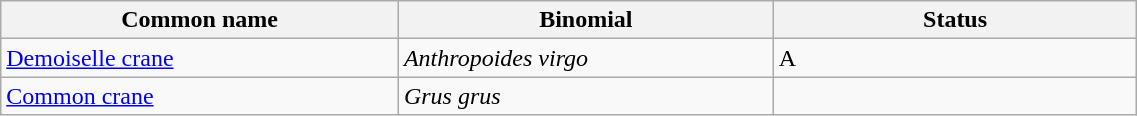<table width=60% class="wikitable">
<tr>
<th width=35%>Common name</th>
<th width=33%>Binomial</th>
<th width=32%>Status</th>
</tr>
<tr>
<td><a href='#'>Demoiselle crane</a></td>
<td><em>Anthropoides virgo</em></td>
<td>A</td>
</tr>
<tr>
<td><a href='#'>Common crane</a></td>
<td><em>Grus grus</em></td>
<td></td>
</tr>
</table>
